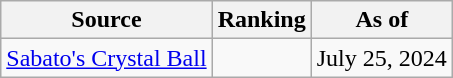<table class="wikitable" style="text-align:center">
<tr>
<th>Source</th>
<th>Ranking</th>
<th>As of</th>
</tr>
<tr>
<td align="left"><a href='#'>Sabato's Crystal Ball</a></td>
<td></td>
<td>July 25, 2024</td>
</tr>
</table>
